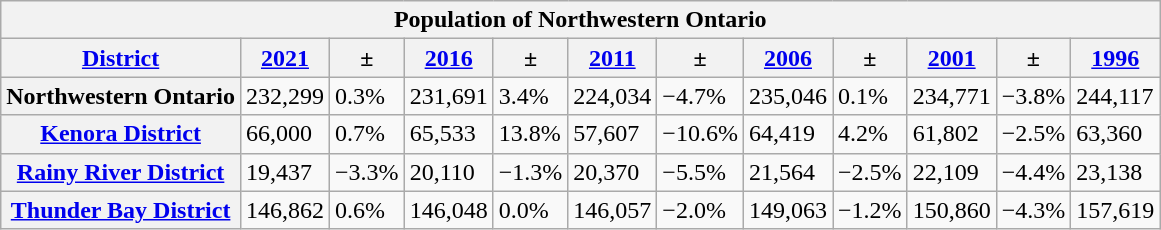<table class="wikitable">
<tr>
<th colspan=12>Population of Northwestern Ontario</th>
</tr>
<tr>
<th><a href='#'>District</a></th>
<th><a href='#'>2021</a></th>
<th>±</th>
<th><a href='#'>2016</a></th>
<th>±</th>
<th><a href='#'>2011</a></th>
<th>±</th>
<th><a href='#'>2006</a></th>
<th>±</th>
<th><a href='#'>2001</a></th>
<th>±</th>
<th><a href='#'>1996</a></th>
</tr>
<tr>
<th>Northwestern Ontario</th>
<td>232,299</td>
<td>0.3%</td>
<td>231,691</td>
<td>3.4%</td>
<td>224,034</td>
<td>−4.7%</td>
<td>235,046</td>
<td>0.1%</td>
<td>234,771</td>
<td>−3.8%</td>
<td>244,117</td>
</tr>
<tr>
<th><a href='#'>Kenora District</a></th>
<td>66,000</td>
<td>0.7%</td>
<td>65,533</td>
<td>13.8%</td>
<td>57,607</td>
<td>−10.6%</td>
<td>64,419</td>
<td>4.2%</td>
<td>61,802</td>
<td>−2.5%</td>
<td>63,360</td>
</tr>
<tr>
<th><a href='#'>Rainy River District</a></th>
<td>19,437</td>
<td>−3.3%</td>
<td>20,110</td>
<td>−1.3%</td>
<td>20,370</td>
<td>−5.5%</td>
<td>21,564</td>
<td>−2.5%</td>
<td>22,109</td>
<td>−4.4%</td>
<td>23,138</td>
</tr>
<tr>
<th><a href='#'>Thunder Bay District</a></th>
<td>146,862</td>
<td>0.6%</td>
<td>146,048</td>
<td>0.0%</td>
<td>146,057</td>
<td>−2.0%</td>
<td>149,063</td>
<td>−1.2%</td>
<td>150,860</td>
<td>−4.3%</td>
<td>157,619</td>
</tr>
</table>
